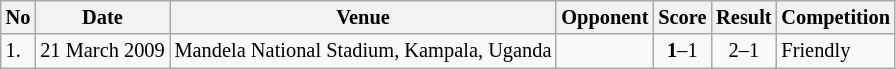<table class="wikitable" style="font-size:85%;">
<tr>
<th>No</th>
<th>Date</th>
<th>Venue</th>
<th>Opponent</th>
<th>Score</th>
<th>Result</th>
<th>Competition</th>
</tr>
<tr>
<td>1.</td>
<td>21 March 2009</td>
<td>Mandela National Stadium, Kampala, Uganda</td>
<td></td>
<td align=center><strong>1</strong>–1</td>
<td align=center>2–1</td>
<td>Friendly</td>
</tr>
</table>
